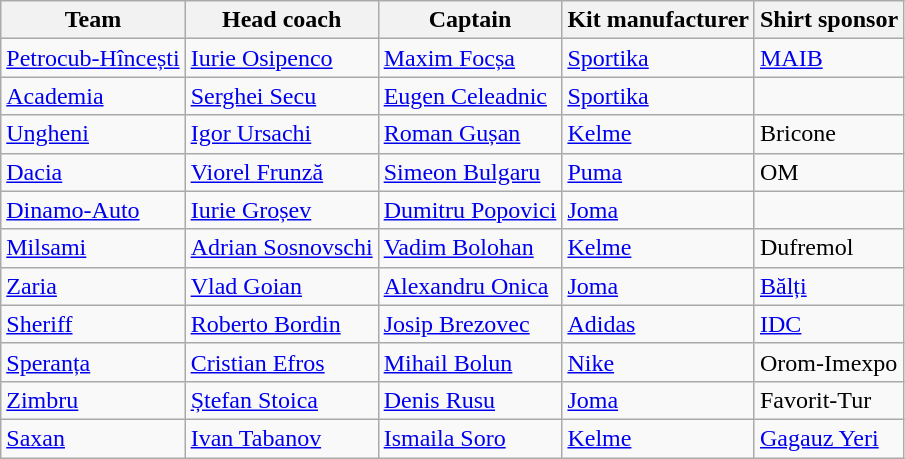<table class="wikitable sortable" style="text-align:left;">
<tr>
<th>Team</th>
<th>Head coach</th>
<th>Captain</th>
<th>Kit manufacturer</th>
<th>Shirt sponsor</th>
</tr>
<tr>
<td><a href='#'>Petrocub-Hîncești</a></td>
<td> <a href='#'>Iurie Osipenco</a></td>
<td> <a href='#'>Maxim Focșa</a></td>
<td><a href='#'>Sportika</a></td>
<td><a href='#'>MAIB</a></td>
</tr>
<tr>
<td><a href='#'>Academia</a></td>
<td> <a href='#'>Serghei Secu</a></td>
<td> <a href='#'>Eugen Celeadnic</a></td>
<td><a href='#'>Sportika</a></td>
<td></td>
</tr>
<tr>
<td><a href='#'>Ungheni</a></td>
<td> <a href='#'>Igor Ursachi</a></td>
<td> <a href='#'>Roman Gușan</a></td>
<td><a href='#'>Kelme</a></td>
<td>Bricone</td>
</tr>
<tr>
<td><a href='#'>Dacia</a></td>
<td> <a href='#'>Viorel Frunză</a></td>
<td> <a href='#'>Simeon Bulgaru</a></td>
<td><a href='#'>Puma</a></td>
<td>OM</td>
</tr>
<tr>
<td><a href='#'>Dinamo-Auto</a></td>
<td> <a href='#'>Iurie Groșev</a></td>
<td> <a href='#'>Dumitru Popovici</a></td>
<td><a href='#'>Joma</a></td>
<td></td>
</tr>
<tr>
<td><a href='#'>Milsami</a></td>
<td> <a href='#'>Adrian Sosnovschi</a></td>
<td> <a href='#'>Vadim Bolohan</a></td>
<td><a href='#'>Kelme</a></td>
<td>Dufremol</td>
</tr>
<tr>
<td><a href='#'>Zaria</a></td>
<td> <a href='#'>Vlad Goian</a></td>
<td> <a href='#'>Alexandru Onica</a></td>
<td><a href='#'>Joma</a></td>
<td><a href='#'>Bălți</a></td>
</tr>
<tr>
<td><a href='#'>Sheriff</a></td>
<td> <a href='#'>Roberto Bordin</a></td>
<td> <a href='#'>Josip Brezovec</a></td>
<td><a href='#'>Adidas</a></td>
<td><a href='#'>IDC</a></td>
</tr>
<tr>
<td><a href='#'>Speranța</a></td>
<td> <a href='#'>Cristian Efros</a></td>
<td> <a href='#'>Mihail Bolun</a></td>
<td><a href='#'>Nike</a></td>
<td>Orom-Imexpo</td>
</tr>
<tr>
<td><a href='#'>Zimbru</a></td>
<td> <a href='#'>Ștefan Stoica</a></td>
<td> <a href='#'>Denis Rusu</a></td>
<td><a href='#'>Joma</a></td>
<td>Favorit-Tur</td>
</tr>
<tr>
<td><a href='#'>Saxan</a></td>
<td> <a href='#'>Ivan Tabanov</a></td>
<td> <a href='#'>Ismaila Soro</a></td>
<td><a href='#'>Kelme</a></td>
<td><a href='#'>Gagauz Yeri</a></td>
</tr>
</table>
